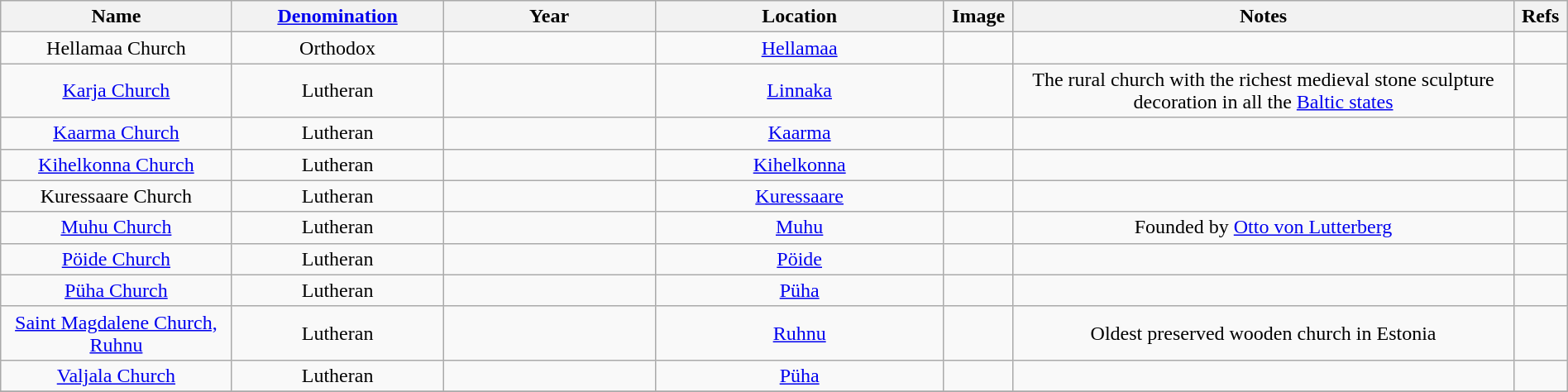<table class="wikitable sortable" style="width:100%; text-align: center">
<tr>
<th width = 12%>Name</th>
<th width = 11%><a href='#'>Denomination</a></th>
<th width = 11%>Year</th>
<th width = 15%>Location</th>
<th width =  2% class="unsortable">Image</th>
<th width = 26% class="unsortable">Notes</th>
<th width =  2% class="unsortable">Refs</th>
</tr>
<tr>
<td>Hellamaa Church</td>
<td>Orthodox</td>
<td></td>
<td><a href='#'>Hellamaa</a><br></td>
<td></td>
<td></td>
<td></td>
</tr>
<tr>
<td><a href='#'>Karja Church</a></td>
<td>Lutheran</td>
<td></td>
<td><a href='#'>Linnaka</a><br></td>
<td></td>
<td>The rural church with the richest medieval stone sculpture decoration in all the <a href='#'>Baltic states</a></td>
<td></td>
</tr>
<tr>
<td><a href='#'>Kaarma Church</a></td>
<td>Lutheran</td>
<td></td>
<td><a href='#'>Kaarma</a><br></td>
<td></td>
<td></td>
<td></td>
</tr>
<tr>
<td><a href='#'>Kihelkonna Church</a></td>
<td>Lutheran</td>
<td></td>
<td><a href='#'>Kihelkonna</a><br></td>
<td></td>
<td></td>
<td></td>
</tr>
<tr>
<td>Kuressaare Church</td>
<td>Lutheran</td>
<td></td>
<td><a href='#'>Kuressaare</a><br></td>
<td></td>
<td></td>
<td></td>
</tr>
<tr>
<td><a href='#'>Muhu Church</a></td>
<td>Lutheran</td>
<td></td>
<td><a href='#'>Muhu</a><br></td>
<td></td>
<td>Founded by <a href='#'>Otto von Lutterberg</a></td>
<td></td>
</tr>
<tr>
<td><a href='#'>Pöide Church</a></td>
<td>Lutheran</td>
<td></td>
<td><a href='#'>Pöide</a><br></td>
<td></td>
<td></td>
<td></td>
</tr>
<tr>
<td><a href='#'>Püha Church</a></td>
<td>Lutheran</td>
<td></td>
<td><a href='#'>Püha</a><br></td>
<td></td>
<td></td>
<td></td>
</tr>
<tr>
<td><a href='#'>Saint Magdalene Church, Ruhnu</a></td>
<td>Lutheran</td>
<td></td>
<td><a href='#'>Ruhnu</a></td>
<td></td>
<td>Oldest preserved wooden church in Estonia</td>
<td></td>
</tr>
<tr>
<td><a href='#'>Valjala Church</a></td>
<td>Lutheran</td>
<td></td>
<td><a href='#'>Püha</a><br></td>
<td></td>
<td></td>
<td></td>
</tr>
<tr>
</tr>
</table>
